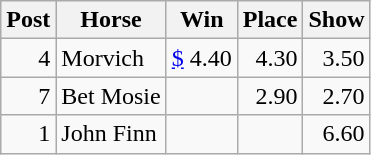<table class="wikitable">
<tr>
<th>Post</th>
<th>Horse</th>
<th>Win</th>
<th>Place</th>
<th>Show</th>
</tr>
<tr>
<td align="right">4</td>
<td>Morvich</td>
<td align="right"><a href='#'>$</a> 4.40</td>
<td align="right">4.30</td>
<td align="right">3.50</td>
</tr>
<tr>
<td align="right">7</td>
<td>Bet Mosie</td>
<td></td>
<td align="right">2.90</td>
<td align="right">2.70</td>
</tr>
<tr>
<td align="right">1</td>
<td>John Finn</td>
<td></td>
<td></td>
<td align="right">6.60</td>
</tr>
</table>
